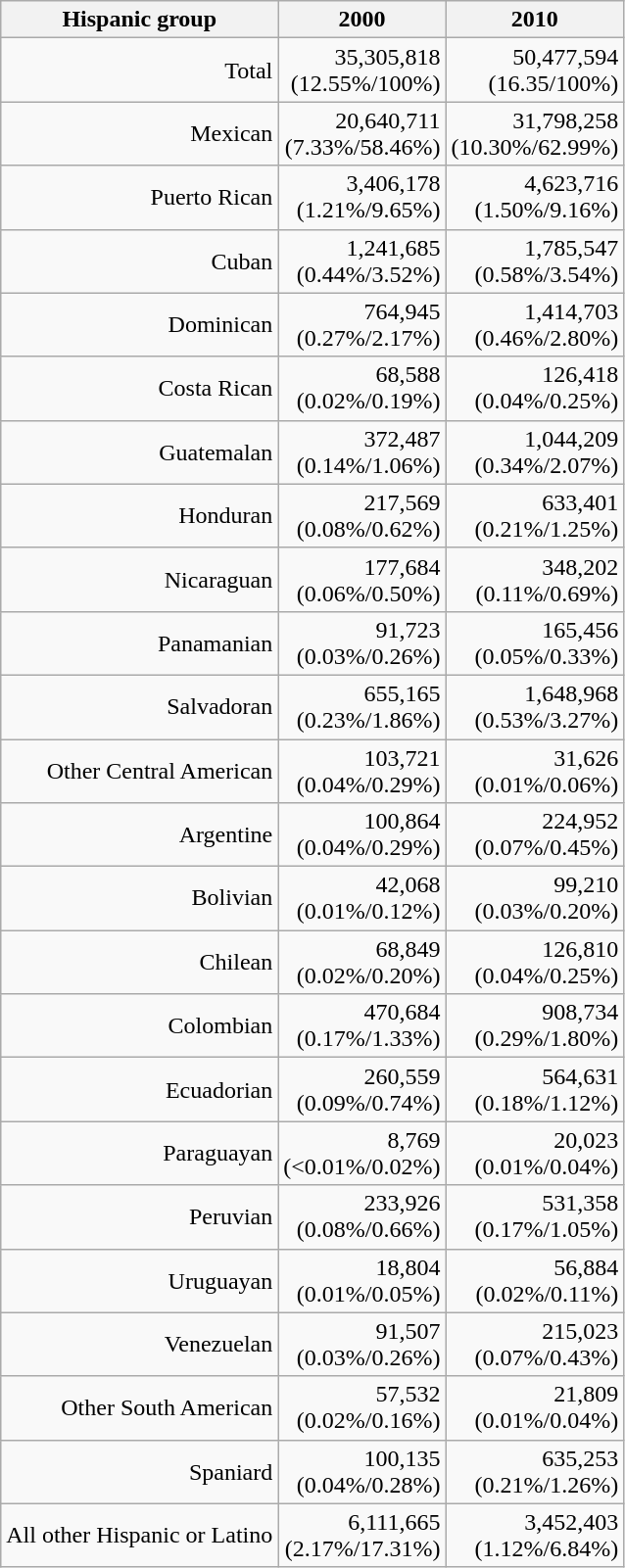<table class="wikitable col1left" style="text-align: right;">
<tr>
<th>Hispanic group</th>
<th style="width:70pt;">2000</th>
<th style="width:70pt;">2010</th>
</tr>
<tr>
<td>Total</td>
<td>35,305,818 (12.55%/100%)</td>
<td>50,477,594 (16.35/100%)</td>
</tr>
<tr>
<td>Mexican</td>
<td>20,640,711 (7.33%/58.46%)</td>
<td>31,798,258 (10.30%/62.99%)</td>
</tr>
<tr>
<td>Puerto Rican</td>
<td>3,406,178 (1.21%/9.65%)</td>
<td>4,623,716 (1.50%/9.16%)</td>
</tr>
<tr>
<td>Cuban</td>
<td>1,241,685 (0.44%/3.52%)</td>
<td>1,785,547 (0.58%/3.54%)</td>
</tr>
<tr>
<td>Dominican</td>
<td>764,945 (0.27%/2.17%)</td>
<td>1,414,703 (0.46%/2.80%)</td>
</tr>
<tr>
<td>Costa Rican</td>
<td>68,588 (0.02%/0.19%)</td>
<td>126,418 (0.04%/0.25%)</td>
</tr>
<tr>
<td>Guatemalan</td>
<td>372,487 (0.14%/1.06%)</td>
<td>1,044,209 (0.34%/2.07%)</td>
</tr>
<tr>
<td>Honduran</td>
<td>217,569 (0.08%/0.62%)</td>
<td>633,401 (0.21%/1.25%)</td>
</tr>
<tr>
<td>Nicaraguan</td>
<td>177,684 (0.06%/0.50%)</td>
<td>348,202 (0.11%/0.69%)</td>
</tr>
<tr>
<td>Panamanian</td>
<td>91,723 (0.03%/0.26%)</td>
<td>165,456 (0.05%/0.33%)</td>
</tr>
<tr>
<td>Salvadoran</td>
<td>655,165 (0.23%/1.86%)</td>
<td>1,648,968 (0.53%/3.27%)</td>
</tr>
<tr>
<td>Other Central American</td>
<td>103,721 (0.04%/0.29%)</td>
<td>31,626 (0.01%/0.06%)</td>
</tr>
<tr>
<td>Argentine</td>
<td>100,864 (0.04%/0.29%)</td>
<td>224,952 (0.07%/0.45%)</td>
</tr>
<tr>
<td>Bolivian</td>
<td>42,068 (0.01%/0.12%)</td>
<td>99,210 (0.03%/0.20%)</td>
</tr>
<tr>
<td>Chilean</td>
<td>68,849 (0.02%/0.20%)</td>
<td>126,810 (0.04%/0.25%)</td>
</tr>
<tr>
<td>Colombian</td>
<td>470,684 (0.17%/1.33%)</td>
<td>908,734 (0.29%/1.80%)</td>
</tr>
<tr>
<td>Ecuadorian</td>
<td>260,559 (0.09%/0.74%)</td>
<td>564,631 (0.18%/1.12%)</td>
</tr>
<tr>
<td>Paraguayan</td>
<td>8,769 (<0.01%/0.02%)</td>
<td>20,023 (0.01%/0.04%)</td>
</tr>
<tr>
<td>Peruvian</td>
<td>233,926 (0.08%/0.66%)</td>
<td>531,358 (0.17%/1.05%)</td>
</tr>
<tr>
<td>Uruguayan</td>
<td>18,804 (0.01%/0.05%)</td>
<td>56,884 (0.02%/0.11%)</td>
</tr>
<tr>
<td>Venezuelan</td>
<td>91,507 (0.03%/0.26%)</td>
<td>215,023 (0.07%/0.43%)</td>
</tr>
<tr>
<td>Other South American</td>
<td>57,532 (0.02%/0.16%)</td>
<td>21,809 (0.01%/0.04%)</td>
</tr>
<tr>
<td>Spaniard</td>
<td>100,135 (0.04%/0.28%)</td>
<td>635,253 (0.21%/1.26%)</td>
</tr>
<tr>
<td>All other Hispanic or Latino</td>
<td>6,111,665 (2.17%/17.31%)</td>
<td>3,452,403 (1.12%/6.84%)</td>
</tr>
</table>
